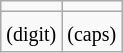<table class="wikitable" style="line-height: 1.2">
<tr align=center>
<td></td>
<td></td>
</tr>
<tr align=center>
<td><small>(digit)</small></td>
<td><small>(caps)</small></td>
</tr>
</table>
